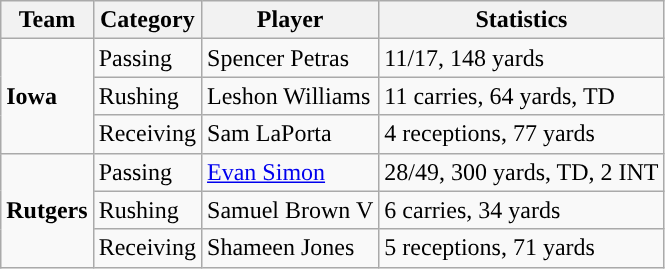<table class="wikitable" style="float: left;">
<tr>
<th>Team</th>
<th>Category</th>
<th>Player</th>
<th>Statistics</th>
</tr>
<tr>
<td rowspan=3><strong>Iowa</strong></td>
<td>Passing</td>
<td>Spencer Petras</td>
<td>11/17, 148 yards</td>
</tr>
<tr>
<td>Rushing</td>
<td>Leshon Williams</td>
<td>11 carries, 64 yards, TD</td>
</tr>
<tr>
<td>Receiving</td>
<td>Sam LaPorta</td>
<td>4 receptions, 77 yards</td>
</tr>
<tr>
<td rowspan=3><strong>Rutgers</strong></td>
<td>Passing</td>
<td><a href='#'>Evan Simon</a></td>
<td>28/49, 300 yards, TD, 2 INT</td>
</tr>
<tr>
<td>Rushing</td>
<td>Samuel Brown V</td>
<td>6 carries, 34 yards</td>
</tr>
<tr>
<td>Receiving</td>
<td>Shameen Jones</td>
<td>5 receptions, 71 yards</td>
</tr>
</table>
